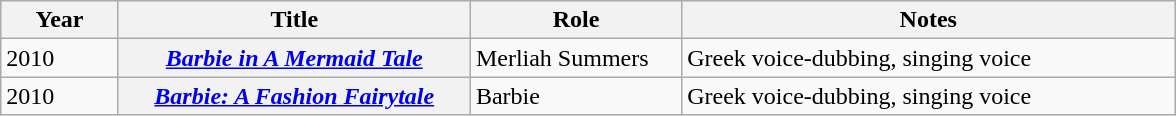<table class="wikitable sortable plainrowheaders" style="width:62%;">
<tr>
<th>Year</th>
<th width="30%">Title</th>
<th width="18%">Role</th>
<th width="42%">Notes</th>
</tr>
<tr>
<td>2010</td>
<th scope="row"><em><a href='#'>Barbie in A Mermaid Tale</a></em></th>
<td>Merliah Summers</td>
<td>Greek voice-dubbing, singing voice</td>
</tr>
<tr>
<td>2010</td>
<th scope="row"><em><a href='#'>Barbie: A Fashion Fairytale</a></em></th>
<td>Barbie</td>
<td>Greek voice-dubbing, singing voice</td>
</tr>
</table>
